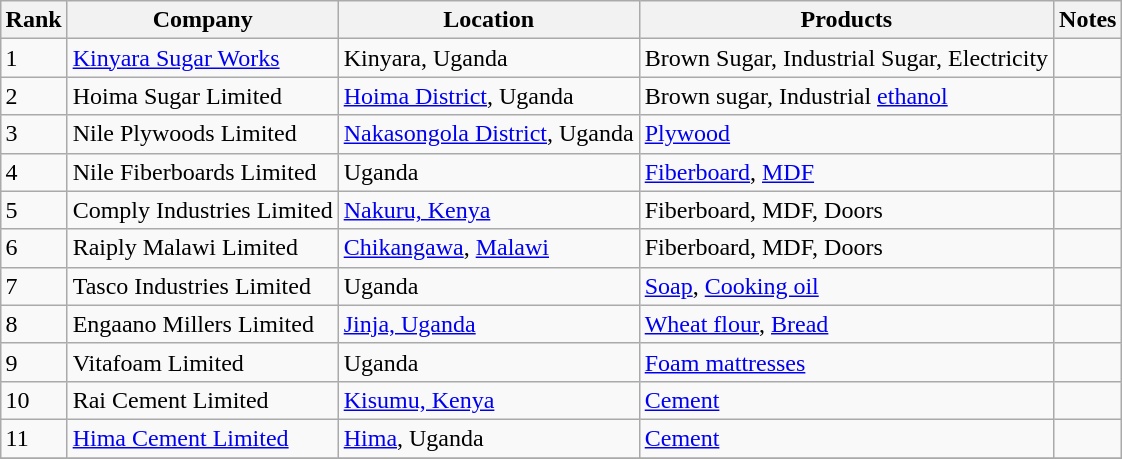<table class="wikitable sortable" style="margin: 0.5em auto">
<tr>
<th>Rank</th>
<th>Company</th>
<th>Location</th>
<th>Products</th>
<th>Notes</th>
</tr>
<tr>
<td>1</td>
<td><a href='#'>Kinyara Sugar Works</a></td>
<td>Kinyara, Uganda</td>
<td>Brown Sugar, Industrial Sugar, Electricity</td>
<td></td>
</tr>
<tr>
<td>2</td>
<td>Hoima Sugar Limited</td>
<td><a href='#'>Hoima District</a>, Uganda</td>
<td>Brown sugar, Industrial <a href='#'>ethanol</a></td>
<td></td>
</tr>
<tr>
<td>3</td>
<td>Nile Plywoods Limited</td>
<td><a href='#'>Nakasongola District</a>, Uganda</td>
<td><a href='#'>Plywood</a></td>
<td></td>
</tr>
<tr>
<td>4</td>
<td>Nile Fiberboards Limited</td>
<td>Uganda</td>
<td><a href='#'>Fiberboard</a>, <a href='#'>MDF</a></td>
<td></td>
</tr>
<tr>
<td>5</td>
<td>Comply Industries Limited</td>
<td><a href='#'>Nakuru, Kenya</a></td>
<td>Fiberboard, MDF, Doors</td>
<td></td>
</tr>
<tr>
<td>6</td>
<td>Raiply Malawi Limited</td>
<td><a href='#'>Chikangawa</a>, <a href='#'>Malawi</a></td>
<td>Fiberboard, MDF, Doors</td>
<td></td>
</tr>
<tr>
<td>7</td>
<td>Tasco Industries Limited</td>
<td>Uganda</td>
<td><a href='#'>Soap</a>, <a href='#'>Cooking oil</a></td>
<td></td>
</tr>
<tr>
<td>8</td>
<td>Engaano Millers Limited</td>
<td><a href='#'>Jinja, Uganda</a></td>
<td><a href='#'>Wheat flour</a>, <a href='#'>Bread</a></td>
<td></td>
</tr>
<tr>
<td>9</td>
<td>Vitafoam Limited</td>
<td>Uganda</td>
<td><a href='#'>Foam mattresses</a></td>
<td></td>
</tr>
<tr>
<td>10</td>
<td>Rai Cement Limited</td>
<td><a href='#'>Kisumu, Kenya</a></td>
<td><a href='#'>Cement</a></td>
<td></td>
</tr>
<tr>
<td>11</td>
<td><a href='#'>Hima Cement Limited</a></td>
<td><a href='#'>Hima</a>, Uganda</td>
<td><a href='#'>Cement</a></td>
<td></td>
</tr>
<tr>
</tr>
</table>
